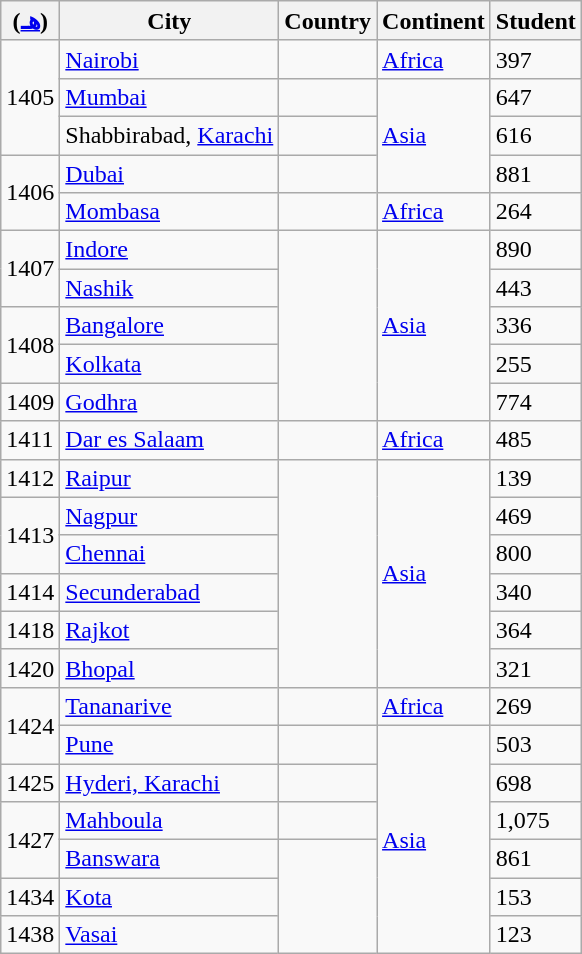<table class="wikitable mw-collapsible">
<tr>
<th> (<a href='#'>ھـ</a>)</th>
<th>City</th>
<th>Country</th>
<th>Continent</th>
<th>Student</th>
</tr>
<tr>
<td rowspan="3">1405</td>
<td><a href='#'>Nairobi</a></td>
<td></td>
<td><a href='#'>Africa</a></td>
<td>397</td>
</tr>
<tr>
<td><a href='#'>Mumbai</a></td>
<td></td>
<td rowspan="3"><a href='#'>Asia</a></td>
<td>647</td>
</tr>
<tr>
<td>Shabbirabad, <a href='#'>Karachi</a></td>
<td></td>
<td>616</td>
</tr>
<tr>
<td rowspan="2">1406</td>
<td><a href='#'>Dubai</a></td>
<td></td>
<td>881</td>
</tr>
<tr>
<td><a href='#'>Mombasa</a></td>
<td></td>
<td><a href='#'>Africa</a></td>
<td>264</td>
</tr>
<tr>
<td rowspan="2">1407</td>
<td><a href='#'>Indore</a></td>
<td rowspan="5"></td>
<td rowspan="5"><a href='#'>Asia</a></td>
<td>890</td>
</tr>
<tr>
<td><a href='#'>Nashik</a></td>
<td>443</td>
</tr>
<tr>
<td rowspan="2">1408</td>
<td><a href='#'>Bangalore</a></td>
<td>336</td>
</tr>
<tr>
<td><a href='#'>Kolkata</a></td>
<td>255</td>
</tr>
<tr>
<td>1409</td>
<td><a href='#'>Godhra</a></td>
<td>774</td>
</tr>
<tr>
<td>1411</td>
<td><a href='#'>Dar es Salaam</a></td>
<td></td>
<td><a href='#'>Africa</a></td>
<td>485</td>
</tr>
<tr>
<td>1412</td>
<td><a href='#'>Raipur</a></td>
<td rowspan="6"></td>
<td rowspan="6"><a href='#'>Asia</a></td>
<td>139</td>
</tr>
<tr>
<td rowspan="2">1413</td>
<td><a href='#'>Nagpur</a></td>
<td>469</td>
</tr>
<tr>
<td><a href='#'>Chennai</a></td>
<td>800</td>
</tr>
<tr>
<td>1414</td>
<td><a href='#'>Secunderabad</a></td>
<td>340</td>
</tr>
<tr>
<td>1418</td>
<td><a href='#'>Rajkot</a></td>
<td>364</td>
</tr>
<tr>
<td>1420</td>
<td><a href='#'>Bhopal</a></td>
<td>321</td>
</tr>
<tr>
<td rowspan="2">1424</td>
<td><a href='#'>Tananarive</a></td>
<td></td>
<td><a href='#'>Africa</a></td>
<td>269</td>
</tr>
<tr>
<td><a href='#'>Pune</a></td>
<td></td>
<td rowspan="6"><a href='#'>Asia</a></td>
<td>503</td>
</tr>
<tr>
<td>1425</td>
<td><a href='#'>Hyderi, Karachi</a></td>
<td></td>
<td>698</td>
</tr>
<tr>
<td rowspan="2">1427</td>
<td><a href='#'>Mahboula</a></td>
<td></td>
<td>1,075</td>
</tr>
<tr>
<td><a href='#'>Banswara</a></td>
<td rowspan="3"></td>
<td>861</td>
</tr>
<tr>
<td>1434</td>
<td><a href='#'>Kota</a></td>
<td>153</td>
</tr>
<tr>
<td>1438</td>
<td><a href='#'>Vasai</a></td>
<td>123</td>
</tr>
</table>
